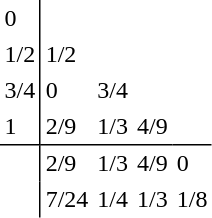<table cellpadding=3px cellspacing=0px>
<tr>
<td width="20px"></td>
<td style="border-right:1px solid;">0</td>
</tr>
<tr>
<td></td>
<td style="border-right:1px solid;">1/2</td>
<td>1/2</td>
</tr>
<tr>
<td></td>
<td style="border-right:1px solid;">3/4</td>
<td>0</td>
<td>3/4</td>
</tr>
<tr>
<td></td>
<td style="border-right:1px solid; border-bottom:1px solid;">1</td>
<td style="border-bottom:1px solid;">2/9</td>
<td style="border-bottom:1px solid;">1/3</td>
<td style="border-bottom:1px solid;">4/9</td>
<td style="border-bottom:1px solid;"></td>
</tr>
<tr>
<td></td>
<td style="border-right:1px solid;"></td>
<td>2/9</td>
<td>1/3</td>
<td>4/9</td>
<td>0</td>
</tr>
<tr>
<td></td>
<td style="border-right:1px solid;"></td>
<td>7/24</td>
<td>1/4</td>
<td>1/3</td>
<td>1/8</td>
</tr>
</table>
